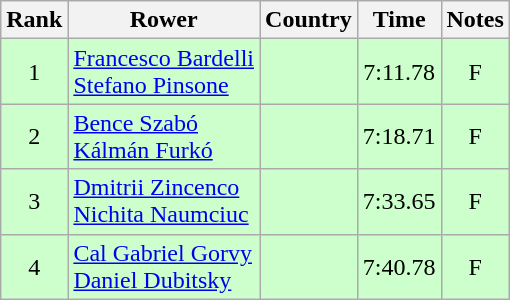<table class="wikitable" style="text-align:center">
<tr>
<th>Rank</th>
<th>Rower</th>
<th>Country</th>
<th>Time</th>
<th>Notes</th>
</tr>
<tr bgcolor=ccffcc>
<td>1</td>
<td align="left"><a href='#'>Francesco Bardelli</a><br><a href='#'>Stefano Pinsone</a></td>
<td align="left"></td>
<td>7:11.78</td>
<td>F</td>
</tr>
<tr bgcolor=ccffcc>
<td>2</td>
<td align="left"><a href='#'>Bence Szabó</a><br><a href='#'>Kálmán Furkó</a></td>
<td align="left"></td>
<td>7:18.71</td>
<td>F</td>
</tr>
<tr bgcolor=ccffcc>
<td>3</td>
<td align="left"><a href='#'>Dmitrii Zincenco</a><br><a href='#'>Nichita Naumciuc</a></td>
<td align="left"></td>
<td>7:33.65</td>
<td>F</td>
</tr>
<tr bgcolor=ccffcc>
<td>4</td>
<td align="left"><a href='#'>Cal Gabriel Gorvy</a><br><a href='#'>Daniel Dubitsky</a></td>
<td align="left"></td>
<td>7:40.78</td>
<td>F</td>
</tr>
</table>
